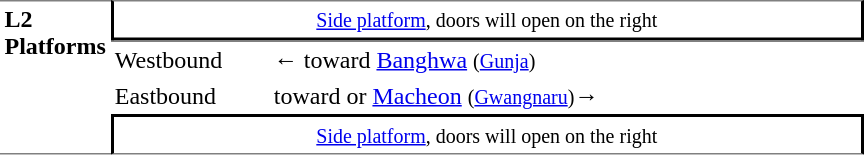<table table border=0 cellspacing=0 cellpadding=3>
<tr>
<td style="border-top:solid 1px gray;border-bottom:solid 1px gray;" width=50 rowspan=10 valign=top><strong>L2<br>Platforms</strong></td>
<td style="border-top:solid 1px gray;border-right:solid 2px black;border-left:solid 2px black;border-bottom:solid 2px black;text-align:center;" colspan=2><small><a href='#'>Side platform</a>, doors will open on the right</small></td>
</tr>
<tr>
<td style="border-bottom:solid 0px gray;border-top:solid 1px gray;" width=100>Westbound</td>
<td style="border-bottom:solid 0px gray;border-top:solid 1px gray;" width=390>←  toward <a href='#'>Banghwa</a> <small>(<a href='#'>Gunja</a>)</small></td>
</tr>
<tr>
<td>Eastbound</td>
<td>  toward  or <a href='#'>Macheon</a> <small>(<a href='#'>Gwangnaru</a>)</small>→</td>
</tr>
<tr>
<td style="border-top:solid 2px black;border-right:solid 2px black;border-left:solid 2px black;border-bottom:solid 1px gray;text-align:center;" colspan=2><small><a href='#'>Side platform</a>, doors will open on the right</small></td>
</tr>
</table>
